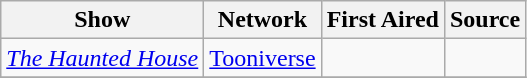<table class="wikitable sortable">
<tr>
<th scope="col">Show</th>
<th scope="col">Network</th>
<th scope="col">First Aired</th>
<th class="unsortable" scope="col">Source</th>
</tr>
<tr>
<td><em><a href='#'>The Haunted House</a></em></td>
<td><a href='#'>Tooniverse</a></td>
<td></td>
<td></td>
</tr>
<tr>
</tr>
</table>
